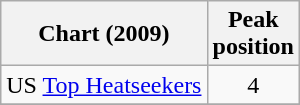<table class="wikitable sortable">
<tr>
<th>Chart (2009)</th>
<th>Peak<br>position</th>
</tr>
<tr>
<td>US <a href='#'>Top Heatseekers</a></td>
<td align="center">4</td>
</tr>
<tr>
</tr>
</table>
